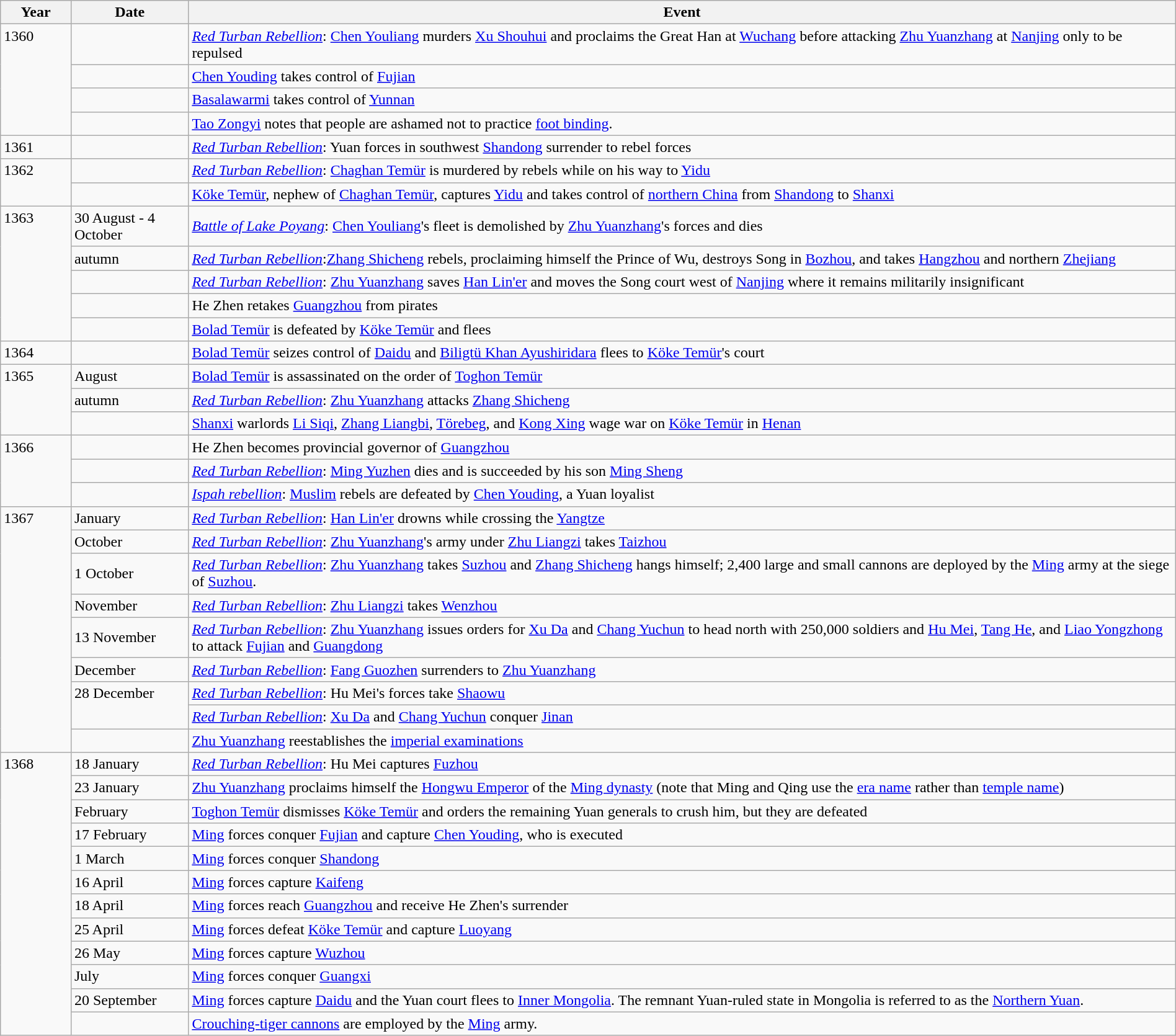<table class="wikitable" style="width:100%;">
<tr>
<th style="width:6%">Year</th>
<th style="width:10%">Date</th>
<th>Event</th>
</tr>
<tr>
<td rowspan="4" style="vertical-align:top;">1360</td>
<td></td>
<td><em><a href='#'>Red Turban Rebellion</a></em>: <a href='#'>Chen Youliang</a> murders <a href='#'>Xu Shouhui</a> and proclaims the Great Han at <a href='#'>Wuchang</a> before attacking <a href='#'>Zhu Yuanzhang</a> at <a href='#'>Nanjing</a> only to be repulsed</td>
</tr>
<tr>
<td></td>
<td><a href='#'>Chen Youding</a> takes control of <a href='#'>Fujian</a></td>
</tr>
<tr>
<td></td>
<td><a href='#'>Basalawarmi</a> takes control of <a href='#'>Yunnan</a></td>
</tr>
<tr>
<td></td>
<td><a href='#'>Tao Zongyi</a> notes that people are ashamed not to practice <a href='#'>foot binding</a>.</td>
</tr>
<tr>
<td>1361</td>
<td></td>
<td><em><a href='#'>Red Turban Rebellion</a></em>: Yuan forces in southwest <a href='#'>Shandong</a> surrender to rebel forces</td>
</tr>
<tr>
<td rowspan="2" style="vertical-align:top;">1362</td>
<td></td>
<td><em><a href='#'>Red Turban Rebellion</a></em>: <a href='#'>Chaghan Temür</a> is murdered by rebels while on his way to <a href='#'>Yidu</a></td>
</tr>
<tr>
<td></td>
<td><a href='#'>Köke Temür</a>, nephew of <a href='#'>Chaghan Temür</a>, captures <a href='#'>Yidu</a> and takes control of <a href='#'>northern China</a> from <a href='#'>Shandong</a> to <a href='#'>Shanxi</a></td>
</tr>
<tr>
<td rowspan="5" style="vertical-align:top;">1363</td>
<td>30 August - 4 October</td>
<td><em><a href='#'>Battle of Lake Poyang</a></em>: <a href='#'>Chen Youliang</a>'s fleet is demolished by <a href='#'>Zhu Yuanzhang</a>'s forces and dies</td>
</tr>
<tr>
<td>autumn</td>
<td><em><a href='#'>Red Turban Rebellion</a></em>:<a href='#'>Zhang Shicheng</a> rebels, proclaiming himself the Prince of Wu, destroys Song in <a href='#'>Bozhou</a>, and takes <a href='#'>Hangzhou</a> and northern <a href='#'>Zhejiang</a></td>
</tr>
<tr>
<td></td>
<td><em><a href='#'>Red Turban Rebellion</a></em>: <a href='#'>Zhu Yuanzhang</a> saves <a href='#'>Han Lin'er</a> and moves the Song court west of <a href='#'>Nanjing</a> where it remains militarily insignificant</td>
</tr>
<tr>
<td></td>
<td>He Zhen retakes <a href='#'>Guangzhou</a> from pirates</td>
</tr>
<tr>
<td></td>
<td><a href='#'>Bolad Temür</a> is defeated by <a href='#'>Köke Temür</a> and flees</td>
</tr>
<tr>
<td>1364</td>
<td></td>
<td><a href='#'>Bolad Temür</a> seizes control of <a href='#'>Daidu</a> and <a href='#'>Biligtü Khan Ayushiridara</a> flees to <a href='#'>Köke Temür</a>'s court</td>
</tr>
<tr>
<td rowspan="3" style="vertical-align:top;">1365</td>
<td>August</td>
<td><a href='#'>Bolad Temür</a> is assassinated on the order of <a href='#'>Toghon Temür</a></td>
</tr>
<tr>
<td>autumn</td>
<td><em><a href='#'>Red Turban Rebellion</a></em>: <a href='#'>Zhu Yuanzhang</a> attacks <a href='#'>Zhang Shicheng</a></td>
</tr>
<tr>
<td></td>
<td><a href='#'>Shanxi</a> warlords <a href='#'>Li Siqi</a>, <a href='#'>Zhang Liangbi</a>, <a href='#'>Törebeg</a>, and <a href='#'>Kong Xing</a> wage war on <a href='#'>Köke Temür</a> in <a href='#'>Henan</a></td>
</tr>
<tr>
<td rowspan="3" style="vertical-align:top;">1366</td>
<td></td>
<td>He Zhen becomes provincial governor of <a href='#'>Guangzhou</a></td>
</tr>
<tr>
<td></td>
<td><em><a href='#'>Red Turban Rebellion</a></em>: <a href='#'>Ming Yuzhen</a> dies and is succeeded by his son <a href='#'>Ming Sheng</a></td>
</tr>
<tr>
<td></td>
<td><em><a href='#'>Ispah rebellion</a></em>: <a href='#'>Muslim</a> rebels are defeated by <a href='#'>Chen Youding</a>, a Yuan loyalist</td>
</tr>
<tr>
<td rowspan="9" style="vertical-align:top;">1367</td>
<td>January</td>
<td><em><a href='#'>Red Turban Rebellion</a></em>: <a href='#'>Han Lin'er</a> drowns while crossing the <a href='#'>Yangtze</a></td>
</tr>
<tr>
<td>October</td>
<td><em><a href='#'>Red Turban Rebellion</a></em>: <a href='#'>Zhu Yuanzhang</a>'s army under <a href='#'>Zhu Liangzi</a> takes <a href='#'>Taizhou</a></td>
</tr>
<tr>
<td>1 October</td>
<td><em><a href='#'>Red Turban Rebellion</a></em>: <a href='#'>Zhu Yuanzhang</a> takes <a href='#'>Suzhou</a> and <a href='#'>Zhang Shicheng</a> hangs himself; 2,400 large and small cannons are deployed by the <a href='#'>Ming</a> army at the siege of <a href='#'>Suzhou</a>.</td>
</tr>
<tr>
<td>November</td>
<td><em><a href='#'>Red Turban Rebellion</a></em>: <a href='#'>Zhu Liangzi</a> takes <a href='#'>Wenzhou</a></td>
</tr>
<tr>
<td>13 November</td>
<td><em><a href='#'>Red Turban Rebellion</a></em>: <a href='#'>Zhu Yuanzhang</a> issues orders for <a href='#'>Xu Da</a> and <a href='#'>Chang Yuchun</a> to head north with 250,000 soldiers and <a href='#'>Hu Mei</a>, <a href='#'>Tang He</a>, and <a href='#'>Liao Yongzhong</a> to attack <a href='#'>Fujian</a> and <a href='#'>Guangdong</a></td>
</tr>
<tr>
<td>December</td>
<td><em><a href='#'>Red Turban Rebellion</a></em>: <a href='#'>Fang Guozhen</a> surrenders to <a href='#'>Zhu Yuanzhang</a></td>
</tr>
<tr>
<td rowspan="2" style="vertical-align:top;">28 December</td>
<td><em><a href='#'>Red Turban Rebellion</a></em>: Hu Mei's forces take <a href='#'>Shaowu</a></td>
</tr>
<tr>
<td><em><a href='#'>Red Turban Rebellion</a></em>: <a href='#'>Xu Da</a> and <a href='#'>Chang Yuchun</a> conquer <a href='#'>Jinan</a></td>
</tr>
<tr>
<td></td>
<td><a href='#'>Zhu Yuanzhang</a> reestablishes the <a href='#'>imperial examinations</a></td>
</tr>
<tr>
<td rowspan="12" style="vertical-align:top;">1368</td>
<td>18 January</td>
<td><em><a href='#'>Red Turban Rebellion</a></em>: Hu Mei captures <a href='#'>Fuzhou</a></td>
</tr>
<tr>
<td>23 January</td>
<td><a href='#'>Zhu Yuanzhang</a> proclaims himself the <a href='#'>Hongwu Emperor</a> of the <a href='#'>Ming dynasty</a> (note that Ming and Qing use the <a href='#'>era name</a> rather than <a href='#'>temple name</a>)</td>
</tr>
<tr>
<td>February</td>
<td><a href='#'>Toghon Temür</a> dismisses <a href='#'>Köke Temür</a> and orders the remaining Yuan generals to crush him, but they are defeated</td>
</tr>
<tr>
<td>17 February</td>
<td><a href='#'>Ming</a> forces conquer <a href='#'>Fujian</a> and capture <a href='#'>Chen Youding</a>, who is executed</td>
</tr>
<tr>
<td>1 March</td>
<td><a href='#'>Ming</a> forces conquer <a href='#'>Shandong</a></td>
</tr>
<tr>
<td>16 April</td>
<td><a href='#'>Ming</a> forces capture <a href='#'>Kaifeng</a></td>
</tr>
<tr>
<td>18 April</td>
<td><a href='#'>Ming</a> forces reach <a href='#'>Guangzhou</a> and receive He Zhen's surrender</td>
</tr>
<tr>
<td>25 April</td>
<td><a href='#'>Ming</a> forces defeat <a href='#'>Köke Temür</a> and capture <a href='#'>Luoyang</a></td>
</tr>
<tr>
<td>26 May</td>
<td><a href='#'>Ming</a> forces capture <a href='#'>Wuzhou</a></td>
</tr>
<tr>
<td>July</td>
<td><a href='#'>Ming</a> forces conquer <a href='#'>Guangxi</a></td>
</tr>
<tr>
<td>20 September</td>
<td><a href='#'>Ming</a> forces capture <a href='#'>Daidu</a> and the Yuan court flees to <a href='#'>Inner Mongolia</a>.  The remnant Yuan-ruled state in Mongolia is referred to as the <a href='#'>Northern Yuan</a>.</td>
</tr>
<tr>
<td></td>
<td><a href='#'>Crouching-tiger cannons</a> are employed by the <a href='#'>Ming</a> army.</td>
</tr>
</table>
